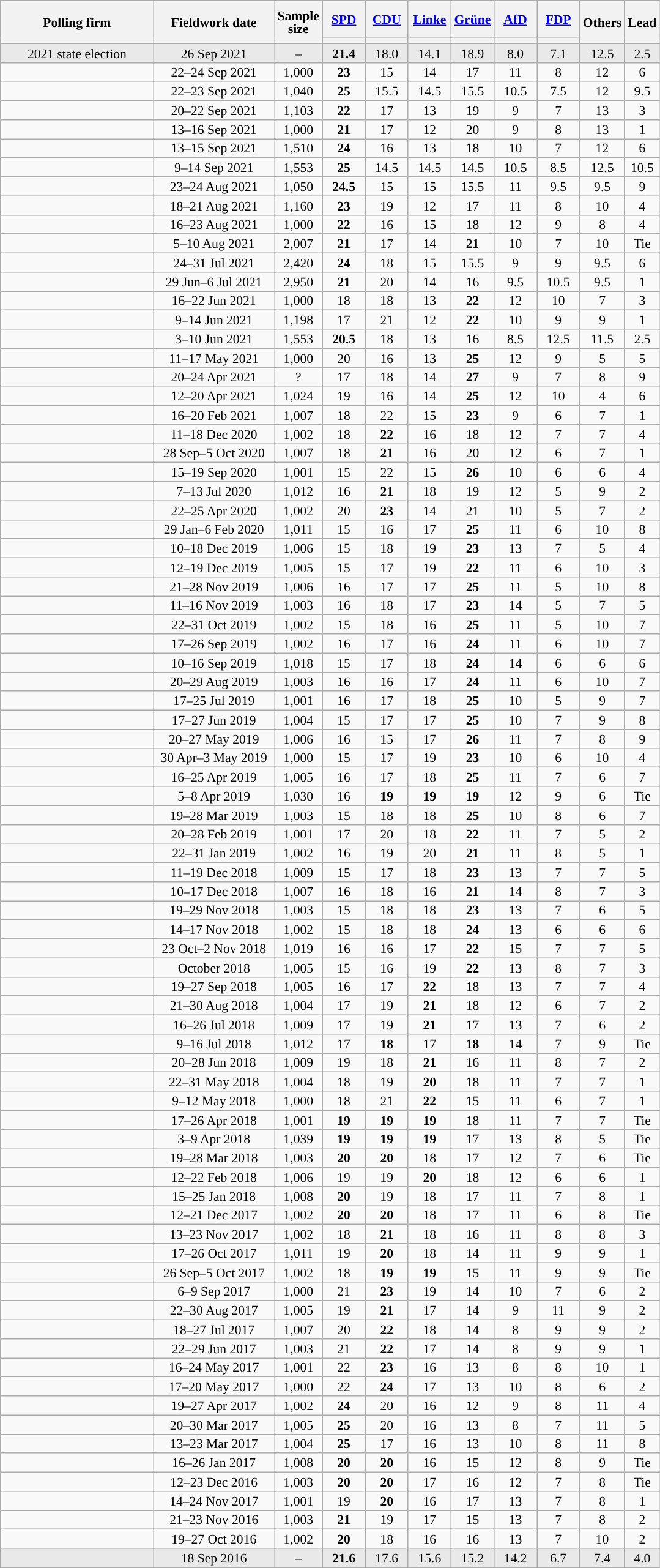<table class="wikitable sortable" style="text-align:center;font-size:90%;line-height:14px;">
<tr style="height:40px;">
<th style="width:160px;" rowspan="2">Polling firm</th>
<th style="width:125px;" rowspan="2">Fieldwork date</th>
<th style="width:35px;" rowspan="2">Sample<br>size</th>
<th class="unsortable" style="width:40px;"><a href='#'>SPD</a></th>
<th class="unsortable" style="width:40px;"><a href='#'>CDU</a></th>
<th class="unsortable" style="width:40px;"><a href='#'>Linke</a></th>
<th class="unsortable" style="width:40px;"><a href='#'>Grüne</a></th>
<th class="unsortable" style="width:40px;"><a href='#'>AfD</a></th>
<th class="unsortable" style="width:40px;"><a href='#'>FDP</a></th>
<th class="unsortable" style="width:40px;" rowspan="2">Others</th>
<th style="width:30px;" rowspan="2">Lead</th>
</tr>
<tr>
<th style="background:"></th>
<th style="background:"></th>
<th style="background:"></th>
<th style="background:"></th>
<th style="background:"></th>
<th style="background:"></th>
</tr>
<tr style="background:#E9E9E9;">
<td>2021 state election</td>
<td data-sort-value="2021-09-26">26 Sep 2021</td>
<td>–</td>
<td><strong>21.4</strong></td>
<td>18.0</td>
<td>14.1</td>
<td>18.9</td>
<td>8.0</td>
<td>7.1</td>
<td>12.5</td>
<td style="background:">2.5</td>
</tr>
<tr>
<td></td>
<td data-sort-value="2021-09-24">22–24 Sep 2021</td>
<td>1,000</td>
<td><strong>23</strong></td>
<td>15</td>
<td>14</td>
<td>17</td>
<td>11</td>
<td>8</td>
<td>12</td>
<td style="background:">6</td>
</tr>
<tr>
<td></td>
<td data-sort-value="2021-09-23">22–23 Sep 2021</td>
<td>1,040</td>
<td><strong>25</strong></td>
<td>15.5</td>
<td>14.5</td>
<td>15.5</td>
<td>10.5</td>
<td>7.5</td>
<td>12</td>
<td style="background:">9.5</td>
</tr>
<tr>
<td></td>
<td data-sort-value="2021-09-23">20–22 Sep 2021</td>
<td>1,103</td>
<td><strong>22</strong></td>
<td>17</td>
<td>13</td>
<td>19</td>
<td>9</td>
<td>7</td>
<td>13</td>
<td style="background:">3</td>
</tr>
<tr>
<td></td>
<td data-sort-value="2021-09-17">13–16 Sep 2021</td>
<td>1,000</td>
<td><strong>21</strong></td>
<td>17</td>
<td>12</td>
<td>20</td>
<td>9</td>
<td>8</td>
<td>13</td>
<td style="background:">1</td>
</tr>
<tr>
<td></td>
<td data-sort-value="2021-09-17">13–15 Sep 2021</td>
<td>1,510</td>
<td><strong>24</strong></td>
<td>16</td>
<td>13</td>
<td>18</td>
<td>10</td>
<td>7</td>
<td>12</td>
<td style="background:">6</td>
</tr>
<tr>
<td></td>
<td data-sort-value="2021-09-14">9–14 Sep 2021</td>
<td>1,553</td>
<td><strong>25</strong></td>
<td>14.5</td>
<td>14.5</td>
<td>14.5</td>
<td>10.5</td>
<td>8.5</td>
<td>12.5</td>
<td style="background:">10.5</td>
</tr>
<tr>
<td></td>
<td data-sort-value="2021-08-25">23–24 Aug 2021</td>
<td>1,050</td>
<td><strong>24.5</strong></td>
<td>15</td>
<td>15</td>
<td>15.5</td>
<td>11</td>
<td>9.5</td>
<td>9.5</td>
<td style="background:">9</td>
</tr>
<tr>
<td></td>
<td data-sort-value="2021-08-25">18–21 Aug 2021</td>
<td>1,160</td>
<td><strong>23</strong></td>
<td>19</td>
<td>12</td>
<td>17</td>
<td>11</td>
<td>8</td>
<td>10</td>
<td style="background:">4</td>
</tr>
<tr>
<td></td>
<td data-sort-value="2021-08-25">16–23 Aug 2021</td>
<td>1,000</td>
<td><strong>22</strong></td>
<td>16</td>
<td>15</td>
<td>18</td>
<td>12</td>
<td>9</td>
<td>8</td>
<td style="background:">4</td>
</tr>
<tr>
<td></td>
<td data-sort-value="2021-08-13">5–10 Aug 2021</td>
<td>2,007</td>
<td><strong>21</strong></td>
<td>17</td>
<td>14</td>
<td><strong>21</strong></td>
<td>10</td>
<td>7</td>
<td>10</td>
<td data-sort-value="0">Tie</td>
</tr>
<tr>
<td></td>
<td data-sort-value="2021-07-41">24–31 Jul 2021</td>
<td>2,420</td>
<td><strong>24</strong></td>
<td>18</td>
<td>15</td>
<td>15.5</td>
<td>9</td>
<td>9</td>
<td>9.5</td>
<td style="background:">6</td>
</tr>
<tr>
<td></td>
<td data-sort-value="2021-07-06">29 Jun–6 Jul 2021</td>
<td>2,950</td>
<td><strong>21</strong></td>
<td>20</td>
<td>14</td>
<td>16</td>
<td>9.5</td>
<td>10.5</td>
<td>9.5</td>
<td style="background:">1</td>
</tr>
<tr>
<td></td>
<td data-sort-value="2021-06-24">16–22 Jun 2021</td>
<td>1,000</td>
<td>18</td>
<td>18</td>
<td>13</td>
<td><strong>22</strong></td>
<td>12</td>
<td>10</td>
<td>7</td>
<td style="background:">3</td>
</tr>
<tr>
<td></td>
<td data-sort-value="2021-06-16">9–14 Jun 2021</td>
<td>1,198</td>
<td>17</td>
<td>21</td>
<td>12</td>
<td><strong>22</strong></td>
<td>10</td>
<td>9</td>
<td>9</td>
<td style="background:">1</td>
</tr>
<tr>
<td></td>
<td data-sort-value="2021-06-10">3–10 Jun 2021</td>
<td>1,553</td>
<td><strong>20.5</strong></td>
<td>18</td>
<td>13</td>
<td>16</td>
<td>8.5</td>
<td>12.5</td>
<td>11.5</td>
<td style="background:">2.5</td>
</tr>
<tr>
<td></td>
<td data-sort-value="2021-05-18">11–17 May 2021</td>
<td>1,000</td>
<td>20</td>
<td>16</td>
<td>13</td>
<td><strong>25</strong></td>
<td>12</td>
<td>9</td>
<td>5</td>
<td style="background:">5</td>
</tr>
<tr>
<td></td>
<td data-sort-value="2021-04-28">20–24 Apr 2021</td>
<td>?</td>
<td>17</td>
<td>18</td>
<td>14</td>
<td><strong>27</strong></td>
<td>9</td>
<td>7</td>
<td>8</td>
<td style="background:">9</td>
</tr>
<tr>
<td></td>
<td data-sort-value="2021-04-23">12–20 Apr 2021</td>
<td>1,024</td>
<td>19</td>
<td>16</td>
<td>14</td>
<td><strong>25</strong></td>
<td>12</td>
<td>10</td>
<td>4</td>
<td style="background:">6</td>
</tr>
<tr>
<td></td>
<td data-sort-value="2021-02-24">16–20 Feb 2021</td>
<td>1,007</td>
<td>18</td>
<td>22</td>
<td>15</td>
<td><strong>23</strong></td>
<td>9</td>
<td>6</td>
<td>7</td>
<td style="background:">1</td>
</tr>
<tr>
<td></td>
<td data-sort-value="2020-12-18">11–18 Dec 2020</td>
<td>1,002</td>
<td>18</td>
<td><strong>22</strong></td>
<td>16</td>
<td>18</td>
<td>12</td>
<td>7</td>
<td>7</td>
<td style="background:">4</td>
</tr>
<tr>
<td></td>
<td data-sort-value="2020-10-12">28 Sep–5 Oct 2020</td>
<td>1,007</td>
<td>18</td>
<td><strong>21</strong></td>
<td>16</td>
<td>20</td>
<td>12</td>
<td>6</td>
<td>7</td>
<td style="background:">1</td>
</tr>
<tr>
<td></td>
<td data-sort-value="2020-09-23">15–19 Sep 2020</td>
<td>1,001</td>
<td>15</td>
<td>22</td>
<td>15</td>
<td><strong>26</strong></td>
<td>10</td>
<td>6</td>
<td>6</td>
<td style="background:">4</td>
</tr>
<tr>
<td></td>
<td data-sort-value="2020-07-15">7–13 Jul 2020</td>
<td>1,012</td>
<td>16</td>
<td><strong>21</strong></td>
<td>18</td>
<td>19</td>
<td>12</td>
<td>5</td>
<td>9</td>
<td style="background:">2</td>
</tr>
<tr>
<td></td>
<td data-sort-value="2020-04-29">22–25 Apr 2020</td>
<td>1,002</td>
<td>20</td>
<td><strong>23</strong></td>
<td>14</td>
<td>21</td>
<td>10</td>
<td>5</td>
<td>7</td>
<td style="background:">2</td>
</tr>
<tr>
<td></td>
<td data-sort-value="2020-02-11">29 Jan–6 Feb 2020</td>
<td>1,011</td>
<td>15</td>
<td>16</td>
<td>17</td>
<td><strong>25</strong></td>
<td>11</td>
<td>6</td>
<td>10</td>
<td style="background:">8</td>
</tr>
<tr>
<td></td>
<td data-sort-value="2020-01-02">10–18 Dec 2019</td>
<td>1,006</td>
<td>15</td>
<td>18</td>
<td>19</td>
<td><strong>23</strong></td>
<td>13</td>
<td>7</td>
<td>5</td>
<td style="background:">4</td>
</tr>
<tr>
<td></td>
<td data-sort-value="2019-12-26">12–19 Dec 2019</td>
<td>1,005</td>
<td>15</td>
<td>17</td>
<td>19</td>
<td><strong>22</strong></td>
<td>11</td>
<td>6</td>
<td>10</td>
<td style="background:">3</td>
</tr>
<tr>
<td></td>
<td data-sort-value="2019-12-03">21–28 Nov 2019</td>
<td>1,006</td>
<td>16</td>
<td>17</td>
<td>17</td>
<td><strong>25</strong></td>
<td>11</td>
<td>5</td>
<td>10</td>
<td style="background:">8</td>
</tr>
<tr>
<td></td>
<td data-sort-value="2019-11-20">11–16 Nov 2019</td>
<td>1,003</td>
<td>16</td>
<td>18</td>
<td>17</td>
<td><strong>23</strong></td>
<td>14</td>
<td>5</td>
<td>7</td>
<td style="background:">5</td>
</tr>
<tr>
<td></td>
<td data-sort-value="2019-11-06">22–31 Oct 2019</td>
<td>1,002</td>
<td>15</td>
<td>18</td>
<td>16</td>
<td><strong>25</strong></td>
<td>11</td>
<td>5</td>
<td>10</td>
<td style="background:">7</td>
</tr>
<tr>
<td></td>
<td data-sort-value="2019-10-02">17–26 Sep 2019</td>
<td>1,002</td>
<td>16</td>
<td>17</td>
<td>16</td>
<td><strong>24</strong></td>
<td>11</td>
<td>6</td>
<td>10</td>
<td style="background:">7</td>
</tr>
<tr>
<td></td>
<td data-sort-value="2019-09-18">10–16 Sep 2019</td>
<td>1,018</td>
<td>15</td>
<td>17</td>
<td>18</td>
<td><strong>24</strong></td>
<td>14</td>
<td>6</td>
<td>6</td>
<td style="background:">6</td>
</tr>
<tr>
<td></td>
<td data-sort-value="2019-08-31">20–29 Aug 2019</td>
<td>1,003</td>
<td>16</td>
<td>16</td>
<td>17</td>
<td><strong>24</strong></td>
<td>11</td>
<td>6</td>
<td>10</td>
<td style="background:">7</td>
</tr>
<tr>
<td></td>
<td data-sort-value="2019-07-29">17–25 Jul 2019</td>
<td>1,001</td>
<td>16</td>
<td>17</td>
<td>18</td>
<td><strong>25</strong></td>
<td>10</td>
<td>5</td>
<td>9</td>
<td style="background:">7</td>
</tr>
<tr>
<td></td>
<td data-sort-value="2019-07-01">17–27 Jun 2019</td>
<td>1,004</td>
<td>15</td>
<td>17</td>
<td>17</td>
<td><strong>25</strong></td>
<td>10</td>
<td>7</td>
<td>9</td>
<td style="background:">8</td>
</tr>
<tr>
<td></td>
<td data-sort-value="2019-06-03">20–27 May 2019</td>
<td>1,006</td>
<td>16</td>
<td>15</td>
<td>17</td>
<td><strong>26</strong></td>
<td>11</td>
<td>7</td>
<td>8</td>
<td style="background:">9</td>
</tr>
<tr>
<td></td>
<td data-sort-value="2019-05-08">30 Apr–3 May 2019</td>
<td>1,000</td>
<td>15</td>
<td>17</td>
<td>19</td>
<td><strong>23</strong></td>
<td>10</td>
<td>6</td>
<td>10</td>
<td style="background:">4</td>
</tr>
<tr>
<td></td>
<td data-sort-value="2019-04-26">16–25 Apr 2019</td>
<td>1,005</td>
<td>16</td>
<td>17</td>
<td>18</td>
<td><strong>25</strong></td>
<td>11</td>
<td>7</td>
<td>6</td>
<td style="background:">7</td>
</tr>
<tr>
<td></td>
<td data-sort-value="2019-04-09">5–8 Apr 2019</td>
<td>1,030</td>
<td>16</td>
<td><strong>19</strong></td>
<td><strong>19</strong></td>
<td><strong>19</strong></td>
<td>12</td>
<td>9</td>
<td>6</td>
<td data-sort-value="0">Tie</td>
</tr>
<tr>
<td></td>
<td data-sort-value="2019-04-04">19–28 Mar 2019</td>
<td>1,003</td>
<td>15</td>
<td>18</td>
<td>18</td>
<td><strong>25</strong></td>
<td>10</td>
<td>8</td>
<td>6</td>
<td style="background:">7</td>
</tr>
<tr>
<td></td>
<td data-sort-value="2019-03-05">20–28 Feb 2019</td>
<td>1,001</td>
<td>17</td>
<td>20</td>
<td>18</td>
<td><strong>22</strong></td>
<td>11</td>
<td>7</td>
<td>5</td>
<td style="background:">2</td>
</tr>
<tr>
<td></td>
<td data-sort-value="2019-02-05">22–31 Jan 2019</td>
<td>1,002</td>
<td>16</td>
<td>19</td>
<td>20</td>
<td><strong>21</strong></td>
<td>11</td>
<td>8</td>
<td>5</td>
<td style="background:">1</td>
</tr>
<tr>
<td></td>
<td data-sort-value="2019-01-01">11–19 Dec 2018</td>
<td>1,009</td>
<td>15</td>
<td>17</td>
<td>18</td>
<td><strong>23</strong></td>
<td>13</td>
<td>7</td>
<td>7</td>
<td style="background:">5</td>
</tr>
<tr>
<td></td>
<td data-sort-value="2018-12-18">10–17 Dec 2018</td>
<td>1,007</td>
<td>16</td>
<td>18</td>
<td>16</td>
<td><strong>21</strong></td>
<td>14</td>
<td>8</td>
<td>7</td>
<td style="background:">3</td>
</tr>
<tr>
<td></td>
<td data-sort-value="2018-12-06">19–29 Nov 2018</td>
<td>1,003</td>
<td>15</td>
<td>18</td>
<td>18</td>
<td><strong>23</strong></td>
<td>13</td>
<td>7</td>
<td>6</td>
<td style="background:">5</td>
</tr>
<tr>
<td></td>
<td data-sort-value="2018-11-21">14–17 Nov 2018</td>
<td>1,002</td>
<td>15</td>
<td>18</td>
<td>18</td>
<td><strong>24</strong></td>
<td>13</td>
<td>6</td>
<td>6</td>
<td style="background:">6</td>
</tr>
<tr>
<td></td>
<td data-sort-value="2018-11-07">23 Oct–2 Nov 2018</td>
<td>1,019</td>
<td>16</td>
<td>16</td>
<td>17</td>
<td><strong>22</strong></td>
<td>15</td>
<td>7</td>
<td>7</td>
<td style="background:">5</td>
</tr>
<tr>
<td></td>
<td data-sort-value="2018-10-26">October 2018</td>
<td>1,005</td>
<td>15</td>
<td>16</td>
<td>19</td>
<td><strong>22</strong></td>
<td>13</td>
<td>8</td>
<td>7</td>
<td style="background:">3</td>
</tr>
<tr>
<td></td>
<td data-sort-value="2018-10-01">19–27 Sep 2018</td>
<td>1,005</td>
<td>16</td>
<td>17</td>
<td><strong>22</strong></td>
<td>18</td>
<td>13</td>
<td>7</td>
<td>7</td>
<td style="background:">4</td>
</tr>
<tr>
<td></td>
<td data-sort-value="2018-09-03">21–30 Aug 2018</td>
<td>1,004</td>
<td>17</td>
<td>19</td>
<td><strong>21</strong></td>
<td>18</td>
<td>12</td>
<td>6</td>
<td>7</td>
<td style="background:">2</td>
</tr>
<tr>
<td></td>
<td data-sort-value="2018-07-31">16–26 Jul 2018</td>
<td>1,009</td>
<td>17</td>
<td>19</td>
<td><strong>21</strong></td>
<td>17</td>
<td>13</td>
<td>7</td>
<td>6</td>
<td style="background:">2</td>
</tr>
<tr>
<td></td>
<td data-sort-value="2018-07-18">9–16 Jul 2018</td>
<td>1,012</td>
<td>17</td>
<td><strong>18</strong></td>
<td>17</td>
<td><strong>18</strong></td>
<td>14</td>
<td>7</td>
<td>9</td>
<td data-sort-value="0">Tie</td>
</tr>
<tr>
<td></td>
<td data-sort-value="2018-07-01">20–28 Jun 2018</td>
<td>1,009</td>
<td>19</td>
<td>18</td>
<td><strong>21</strong></td>
<td>16</td>
<td>11</td>
<td>8</td>
<td>7</td>
<td style="background:">2</td>
</tr>
<tr>
<td></td>
<td data-sort-value="2018-06-01">22–31 May 2018</td>
<td>1,004</td>
<td>18</td>
<td>19</td>
<td><strong>20</strong></td>
<td>18</td>
<td>11</td>
<td>7</td>
<td>7</td>
<td style="background:">1</td>
</tr>
<tr>
<td></td>
<td data-sort-value="2018-05-16">9–12 May 2018</td>
<td>1,000</td>
<td>18</td>
<td>21</td>
<td><strong>22</strong></td>
<td>15</td>
<td>11</td>
<td>6</td>
<td>7</td>
<td style="background:">1</td>
</tr>
<tr>
<td></td>
<td data-sort-value="2018-05-04">17–26 Apr 2018</td>
<td>1,001</td>
<td><strong>19</strong></td>
<td><strong>19</strong></td>
<td><strong>19</strong></td>
<td>18</td>
<td>11</td>
<td>7</td>
<td>7</td>
<td data-sort-value="0">Tie</td>
</tr>
<tr>
<td></td>
<td data-sort-value="2018-04-14">3–9 Apr 2018</td>
<td>1,039</td>
<td><strong>19</strong></td>
<td><strong>19</strong></td>
<td><strong>19</strong></td>
<td>17</td>
<td>13</td>
<td>8</td>
<td>5</td>
<td data-sort-value="0">Tie</td>
</tr>
<tr>
<td></td>
<td data-sort-value="2018-04-04">19–28 Mar 2018</td>
<td>1,003</td>
<td><strong>20</strong></td>
<td><strong>20</strong></td>
<td>18</td>
<td>17</td>
<td>12</td>
<td>7</td>
<td>6</td>
<td data-sort-value="0">Tie</td>
</tr>
<tr>
<td></td>
<td data-sort-value="2018-02-26">12–22 Feb 2018</td>
<td>1,006</td>
<td>19</td>
<td>19</td>
<td><strong>20</strong></td>
<td>18</td>
<td>12</td>
<td>6</td>
<td>6</td>
<td style="background:">1</td>
</tr>
<tr>
<td></td>
<td data-sort-value="2018-01-31">15–25 Jan 2018</td>
<td>1,008</td>
<td><strong>20</strong></td>
<td>19</td>
<td>18</td>
<td>17</td>
<td>11</td>
<td>7</td>
<td>8</td>
<td style="background:">1</td>
</tr>
<tr>
<td></td>
<td data-sort-value="2018-01-02">12–21 Dec 2017</td>
<td>1,002</td>
<td><strong>20</strong></td>
<td><strong>20</strong></td>
<td>18</td>
<td>17</td>
<td>11</td>
<td>6</td>
<td>8</td>
<td data-sort-value="0">Tie</td>
</tr>
<tr>
<td></td>
<td data-sort-value="2017-11-26">13–23 Nov 2017</td>
<td>1,002</td>
<td>18</td>
<td><strong>21</strong></td>
<td>18</td>
<td>16</td>
<td>11</td>
<td>8</td>
<td>8</td>
<td style="background:">3</td>
</tr>
<tr>
<td></td>
<td data-sort-value="2017-11-01">17–26 Oct 2017</td>
<td>1,011</td>
<td>19</td>
<td><strong>20</strong></td>
<td>18</td>
<td>14</td>
<td>11</td>
<td>9</td>
<td>9</td>
<td style="background:">1</td>
</tr>
<tr>
<td></td>
<td data-sort-value="2017-10-08">26 Sep–5 Oct 2017</td>
<td>1,002</td>
<td>18</td>
<td><strong>19</strong></td>
<td><strong>19</strong></td>
<td>15</td>
<td>11</td>
<td>9</td>
<td>9</td>
<td data-sort-value="0">Tie</td>
</tr>
<tr>
<td></td>
<td data-sort-value="2017-09-12">6–9 Sep 2017</td>
<td>1,000</td>
<td>21</td>
<td><strong>23</strong></td>
<td>19</td>
<td>14</td>
<td>10</td>
<td>7</td>
<td>6</td>
<td style="background:">2</td>
</tr>
<tr>
<td></td>
<td data-sort-value="2017-09-03">22–30 Aug 2017</td>
<td>1,005</td>
<td>19</td>
<td><strong>21</strong></td>
<td>17</td>
<td>14</td>
<td>9</td>
<td>11</td>
<td>9</td>
<td style="background:">2</td>
</tr>
<tr>
<td></td>
<td data-sort-value="2017-08-01">18–27 Jul 2017</td>
<td>1,007</td>
<td>20</td>
<td><strong>22</strong></td>
<td>18</td>
<td>14</td>
<td>8</td>
<td>9</td>
<td>9</td>
<td style="background:">2</td>
</tr>
<tr>
<td></td>
<td data-sort-value="2017-07-06">22–29 Jun 2017</td>
<td>1,003</td>
<td>21</td>
<td><strong>22</strong></td>
<td>17</td>
<td>14</td>
<td>8</td>
<td>9</td>
<td>9</td>
<td style="background:">1</td>
</tr>
<tr>
<td></td>
<td data-sort-value="2017-05-30">16–24 May 2017</td>
<td>1,001</td>
<td>22</td>
<td><strong>23</strong></td>
<td>16</td>
<td>13</td>
<td>8</td>
<td>8</td>
<td>10</td>
<td style="background:">1</td>
</tr>
<tr>
<td></td>
<td data-sort-value="2017-05-23">17–20 May 2017</td>
<td>1,000</td>
<td>22</td>
<td><strong>24</strong></td>
<td>17</td>
<td>13</td>
<td>10</td>
<td>8</td>
<td>6</td>
<td style="background:">2</td>
</tr>
<tr>
<td></td>
<td data-sort-value="2017-05-03">19–27 Apr 2017</td>
<td>1,002</td>
<td><strong>24</strong></td>
<td>20</td>
<td>16</td>
<td>12</td>
<td>9</td>
<td>8</td>
<td>11</td>
<td style="background:">4</td>
</tr>
<tr>
<td></td>
<td data-sort-value="2017-04-03">20–30 Mar 2017</td>
<td>1,005</td>
<td><strong>25</strong></td>
<td>20</td>
<td>16</td>
<td>13</td>
<td>8</td>
<td>7</td>
<td>11</td>
<td style="background:">5</td>
</tr>
<tr>
<td></td>
<td data-sort-value="2017-02-27">13–23 Mar 2017</td>
<td>1,004</td>
<td><strong>25</strong></td>
<td>17</td>
<td>16</td>
<td>13</td>
<td>10</td>
<td>8</td>
<td>11</td>
<td style="background:">8</td>
</tr>
<tr>
<td></td>
<td data-sort-value="2017-01-30">16–26 Jan 2017</td>
<td>1,008</td>
<td><strong>20</strong></td>
<td><strong>20</strong></td>
<td>16</td>
<td>15</td>
<td>12</td>
<td>8</td>
<td>9</td>
<td data-sort-value="0">Tie</td>
</tr>
<tr>
<td></td>
<td data-sort-value="2017-01-02">12–23 Dec 2016</td>
<td>1,003</td>
<td><strong>20</strong></td>
<td><strong>20</strong></td>
<td>17</td>
<td>16</td>
<td>12</td>
<td>7</td>
<td>8</td>
<td data-sort-value="0">Tie</td>
</tr>
<tr>
<td></td>
<td data-sort-value="2016-11-27">14–24 Nov 2017</td>
<td>1,001</td>
<td>19</td>
<td><strong>20</strong></td>
<td>16</td>
<td>17</td>
<td>13</td>
<td>7</td>
<td>8</td>
<td style="background:">1</td>
</tr>
<tr>
<td></td>
<td data-sort-value="2016-11-24">21–23 Nov 2016</td>
<td>1,003</td>
<td><strong>21</strong></td>
<td>19</td>
<td>17</td>
<td>15</td>
<td>13</td>
<td>7</td>
<td>8</td>
<td style="background:">2</td>
</tr>
<tr>
<td></td>
<td data-sort-value="2016-10-30">19–27 Oct 2016</td>
<td>1,002</td>
<td><strong>20</strong></td>
<td>18</td>
<td>16</td>
<td>16</td>
<td>13</td>
<td>7</td>
<td>10</td>
<td style="background:">2</td>
</tr>
<tr style="background:#E9E9E9;">
<td></td>
<td data-sort-value="2016-09-18">18 Sep 2016</td>
<td>–</td>
<td><strong>21.6</strong></td>
<td>17.6</td>
<td>15.6</td>
<td>15.2</td>
<td>14.2</td>
<td>6.7</td>
<td>7.4</td>
<td style="background:">4.0</td>
</tr>
</table>
